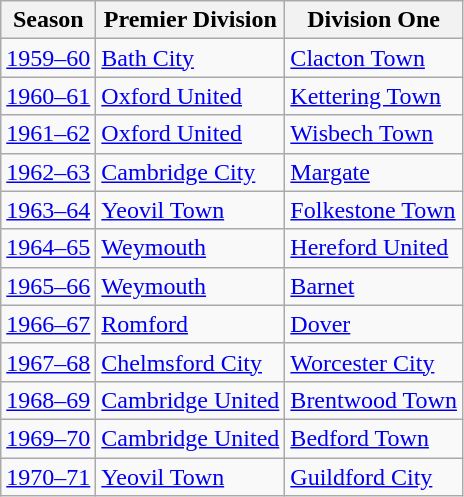<table class="wikitable" style="text-align: left">
<tr>
<th>Season</th>
<th>Premier Division</th>
<th>Division One</th>
</tr>
<tr>
<td><a href='#'>1959–60</a></td>
<td><a href='#'>Bath City</a></td>
<td><a href='#'>Clacton Town</a></td>
</tr>
<tr>
<td><a href='#'>1960–61</a></td>
<td><a href='#'>Oxford United</a></td>
<td><a href='#'>Kettering Town</a></td>
</tr>
<tr>
<td><a href='#'>1961–62</a></td>
<td><a href='#'>Oxford United</a></td>
<td><a href='#'>Wisbech Town</a></td>
</tr>
<tr>
<td><a href='#'>1962–63</a></td>
<td><a href='#'>Cambridge City</a></td>
<td><a href='#'>Margate</a></td>
</tr>
<tr>
<td><a href='#'>1963–64</a></td>
<td><a href='#'>Yeovil Town</a></td>
<td><a href='#'>Folkestone Town</a></td>
</tr>
<tr>
<td><a href='#'>1964–65</a></td>
<td><a href='#'>Weymouth</a></td>
<td><a href='#'>Hereford United</a></td>
</tr>
<tr>
<td><a href='#'>1965–66</a></td>
<td><a href='#'>Weymouth</a></td>
<td><a href='#'>Barnet</a></td>
</tr>
<tr>
<td><a href='#'>1966–67</a></td>
<td><a href='#'>Romford</a></td>
<td><a href='#'>Dover</a></td>
</tr>
<tr>
<td><a href='#'>1967–68</a></td>
<td><a href='#'>Chelmsford City</a></td>
<td><a href='#'>Worcester City</a></td>
</tr>
<tr>
<td><a href='#'>1968–69</a></td>
<td><a href='#'>Cambridge United</a></td>
<td><a href='#'>Brentwood Town</a></td>
</tr>
<tr>
<td><a href='#'>1969–70</a></td>
<td><a href='#'>Cambridge United</a></td>
<td><a href='#'>Bedford Town</a></td>
</tr>
<tr>
<td><a href='#'>1970–71</a></td>
<td><a href='#'>Yeovil Town</a></td>
<td><a href='#'>Guildford City</a></td>
</tr>
</table>
